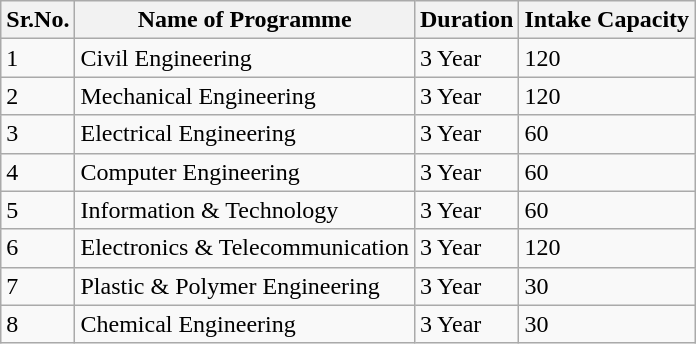<table class="wikitable">
<tr>
<th>Sr.No.</th>
<th>Name of Programme</th>
<th>Duration</th>
<th>Intake Capacity</th>
</tr>
<tr>
<td>1</td>
<td>Civil Engineering</td>
<td>3 Year</td>
<td>120</td>
</tr>
<tr>
<td>2</td>
<td>Mechanical Engineering</td>
<td>3 Year</td>
<td>120</td>
</tr>
<tr>
<td>3</td>
<td>Electrical Engineering</td>
<td>3 Year</td>
<td>60</td>
</tr>
<tr>
<td>4</td>
<td>Computer Engineering</td>
<td>3 Year</td>
<td>60</td>
</tr>
<tr>
<td>5</td>
<td>Information & Technology</td>
<td>3 Year</td>
<td>60</td>
</tr>
<tr>
<td>6</td>
<td>Electronics & Telecommunication</td>
<td>3 Year</td>
<td>120</td>
</tr>
<tr>
<td>7</td>
<td>Plastic & Polymer Engineering</td>
<td>3 Year</td>
<td>30</td>
</tr>
<tr>
<td>8</td>
<td>Chemical Engineering</td>
<td>3 Year</td>
<td>30</td>
</tr>
</table>
